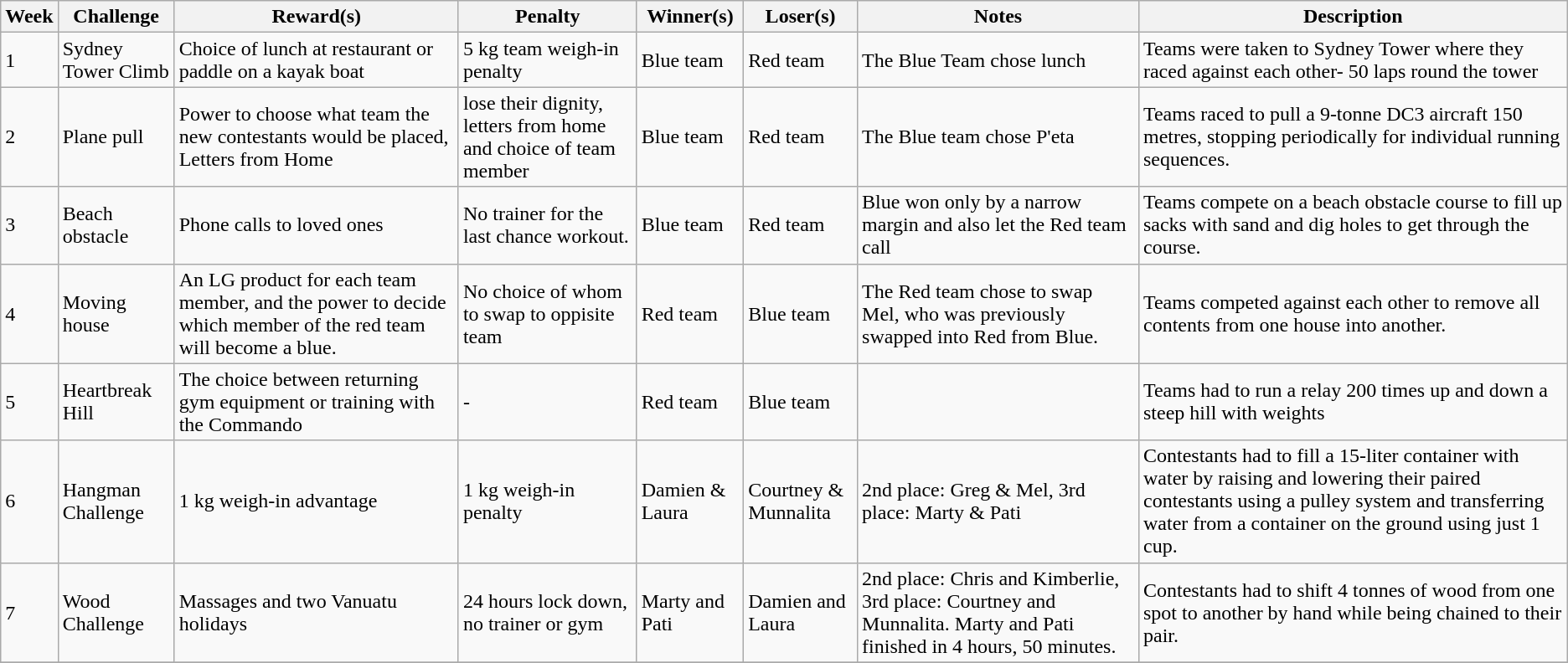<table class="wikitable" style="text-align:left">
<tr>
<th>Week</th>
<th>Challenge</th>
<th>Reward(s)</th>
<th>Penalty</th>
<th>Winner(s)</th>
<th>Loser(s)</th>
<th>Notes</th>
<th>Description</th>
</tr>
<tr>
<td>1</td>
<td>Sydney Tower Climb</td>
<td>Choice of lunch at restaurant or paddle on a kayak boat</td>
<td>5 kg team weigh-in penalty</td>
<td>Blue team</td>
<td>Red team</td>
<td>The Blue Team chose lunch</td>
<td>Teams were taken to Sydney Tower where they raced against each other- 50 laps round the tower</td>
</tr>
<tr>
<td>2</td>
<td>Plane pull</td>
<td>Power to choose what team the new contestants would be placed,<br>Letters from Home</td>
<td>lose their dignity, letters from home and choice of team member</td>
<td>Blue team</td>
<td>Red team</td>
<td>The Blue team chose P'eta</td>
<td>Teams raced to pull a 9-tonne DC3 aircraft 150 metres, stopping periodically for individual running sequences.</td>
</tr>
<tr>
<td>3</td>
<td>Beach obstacle</td>
<td>Phone calls to loved ones</td>
<td>No trainer for the last chance workout.</td>
<td>Blue team</td>
<td>Red team</td>
<td>Blue won only by a narrow margin and also let the Red team call</td>
<td>Teams compete on a beach obstacle course to fill up sacks with sand and dig holes to get through the course.</td>
</tr>
<tr>
<td>4</td>
<td>Moving house</td>
<td>An LG product for each team member, and the power to decide which member of the red team will become a blue.</td>
<td>No choice of whom to swap to oppisite team</td>
<td>Red team</td>
<td>Blue team</td>
<td>The Red team chose to swap Mel, who was previously swapped into Red from Blue.</td>
<td>Teams competed against each other to remove all contents from one house into another.</td>
</tr>
<tr>
<td>5</td>
<td>Heartbreak Hill</td>
<td>The choice between returning gym equipment or training with the Commando</td>
<td>-</td>
<td>Red team</td>
<td>Blue team</td>
<td></td>
<td>Teams had to run a relay 200 times up and down a steep hill with weights</td>
</tr>
<tr>
<td>6</td>
<td>Hangman Challenge</td>
<td>1 kg weigh-in advantage</td>
<td>1 kg weigh-in penalty</td>
<td>Damien & Laura</td>
<td>Courtney & Munnalita</td>
<td>2nd place: Greg & Mel, 3rd place: Marty & Pati</td>
<td>Contestants had to fill a 15-liter container with water by raising and lowering their paired contestants using a pulley system and transferring water from a container on the ground using just 1 cup.</td>
</tr>
<tr>
<td>7</td>
<td>Wood Challenge</td>
<td>Massages and two Vanuatu holidays</td>
<td>24 hours lock down, no trainer or gym</td>
<td>Marty and Pati</td>
<td>Damien and Laura</td>
<td>2nd place: Chris and Kimberlie, 3rd place: Courtney and Munnalita. Marty and Pati finished in 4 hours, 50 minutes.</td>
<td>Contestants had to shift 4 tonnes of wood from one spot to another by hand while being chained to their pair.</td>
</tr>
<tr>
</tr>
</table>
